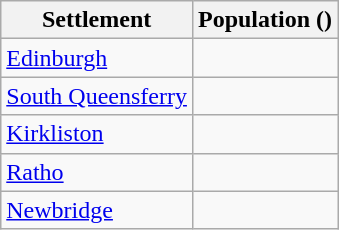<table class="wikitable sortable">
<tr>
<th>Settlement</th>
<th>Population ()</th>
</tr>
<tr>
<td><a href='#'>Edinburgh</a></td>
<td></td>
</tr>
<tr>
<td><a href='#'>South Queensferry</a></td>
<td></td>
</tr>
<tr>
<td><a href='#'>Kirkliston</a></td>
<td></td>
</tr>
<tr>
<td><a href='#'>Ratho</a></td>
<td></td>
</tr>
<tr>
<td><a href='#'>Newbridge</a></td>
<td></td>
</tr>
</table>
